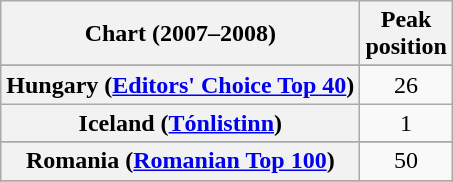<table class="wikitable sortable plainrowheaders">
<tr>
<th>Chart (2007–2008)</th>
<th>Peak<br>position</th>
</tr>
<tr>
</tr>
<tr>
</tr>
<tr>
</tr>
<tr>
</tr>
<tr>
</tr>
<tr>
</tr>
<tr>
</tr>
<tr>
</tr>
<tr>
</tr>
<tr>
</tr>
<tr>
<th scope="row">Hungary (<a href='#'>Editors' Choice Top 40</a>)</th>
<td align="center">26</td>
</tr>
<tr>
<th scope="row">Iceland (<a href='#'>Tónlistinn</a>)</th>
<td align="center">1</td>
</tr>
<tr>
</tr>
<tr>
</tr>
<tr>
</tr>
<tr>
</tr>
<tr>
</tr>
<tr>
<th scope="row">Romania (<a href='#'>Romanian Top 100</a>)</th>
<td align="center">50</td>
</tr>
<tr>
</tr>
<tr>
</tr>
<tr>
</tr>
<tr>
</tr>
<tr>
</tr>
<tr>
</tr>
<tr>
</tr>
</table>
